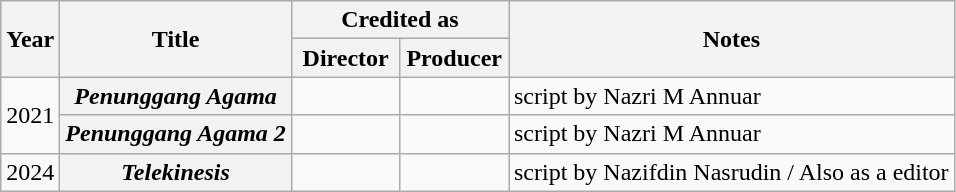<table class="wikitable">
<tr>
<th rowspan="2">Year</th>
<th rowspan="2">Title</th>
<th colspan="2">Credited as</th>
<th rowspan="2">Notes</th>
</tr>
<tr>
<th width="65">Director</th>
<th width="65">Producer</th>
</tr>
<tr>
<td rowspan="2">2021</td>
<th><em>Penunggang Agama</em></th>
<td></td>
<td></td>
<td>script by Nazri M Annuar</td>
</tr>
<tr>
<th><em>Penunggang Agama 2</em></th>
<td></td>
<td></td>
<td>script by Nazri M Annuar</td>
</tr>
<tr>
<td>2024</td>
<th><em>Telekinesis</em></th>
<td></td>
<td></td>
<td>script by Nazifdin Nasrudin / Also as a editor</td>
</tr>
</table>
